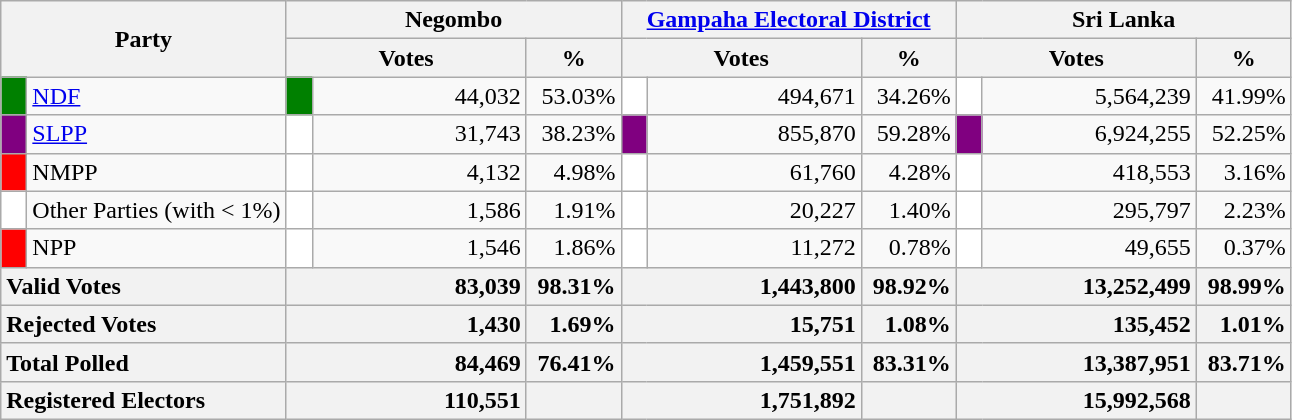<table class="wikitable">
<tr>
<th colspan="2" width="144px"rowspan="2">Party</th>
<th colspan="3" width="216px">Negombo</th>
<th colspan="3" width="216px"><a href='#'>Gampaha Electoral District</a></th>
<th colspan="3" width="216px">Sri Lanka</th>
</tr>
<tr>
<th colspan="2" width="144px">Votes</th>
<th>%</th>
<th colspan="2" width="144px">Votes</th>
<th>%</th>
<th colspan="2" width="144px">Votes</th>
<th>%</th>
</tr>
<tr>
<td style="background-color:green;" width="10px"></td>
<td style="text-align:left;"><a href='#'>NDF</a></td>
<td style="background-color:green;" width="10px"></td>
<td style="text-align:right;">44,032</td>
<td style="text-align:right;">53.03%</td>
<td style="background-color:white;" width="10px"></td>
<td style="text-align:right;">494,671</td>
<td style="text-align:right;">34.26%</td>
<td style="background-color:white;" width="10px"></td>
<td style="text-align:right;">5,564,239</td>
<td style="text-align:right;">41.99%</td>
</tr>
<tr>
<td style="background-color:purple;" width="10px"></td>
<td style="text-align:left;"><a href='#'>SLPP</a></td>
<td style="background-color:white;" width="10px"></td>
<td style="text-align:right;">31,743</td>
<td style="text-align:right;">38.23%</td>
<td style="background-color:purple;" width="10px"></td>
<td style="text-align:right;">855,870</td>
<td style="text-align:right;">59.28%</td>
<td style="background-color:purple;" width="10px"></td>
<td style="text-align:right;">6,924,255</td>
<td style="text-align:right;">52.25%</td>
</tr>
<tr>
<td style="background-color:red;" width="10px"></td>
<td style="text-align:left;">NMPP</td>
<td style="background-color:white;" width="10px"></td>
<td style="text-align:right;">4,132</td>
<td style="text-align:right;">4.98%</td>
<td style="background-color:white;" width="10px"></td>
<td style="text-align:right;">61,760</td>
<td style="text-align:right;">4.28%</td>
<td style="background-color:white;" width="10px"></td>
<td style="text-align:right;">418,553</td>
<td style="text-align:right;">3.16%</td>
</tr>
<tr>
<td style="background-color:white;" width="10px"></td>
<td style="text-align:left;">Other Parties (with < 1%)</td>
<td style="background-color:white;" width="10px"></td>
<td style="text-align:right;">1,586</td>
<td style="text-align:right;">1.91%</td>
<td style="background-color:white;" width="10px"></td>
<td style="text-align:right;">20,227</td>
<td style="text-align:right;">1.40%</td>
<td style="background-color:white;" width="10px"></td>
<td style="text-align:right;">295,797</td>
<td style="text-align:right;">2.23%</td>
</tr>
<tr>
<td style="background-color:red;" width="10px"></td>
<td style="text-align:left;">NPP</td>
<td style="background-color:white;" width="10px"></td>
<td style="text-align:right;">1,546</td>
<td style="text-align:right;">1.86%</td>
<td style="background-color:white;" width="10px"></td>
<td style="text-align:right;">11,272</td>
<td style="text-align:right;">0.78%</td>
<td style="background-color:white;" width="10px"></td>
<td style="text-align:right;">49,655</td>
<td style="text-align:right;">0.37%</td>
</tr>
<tr>
<th colspan="2" width="144px"style="text-align:left;">Valid Votes</th>
<th style="text-align:right;"colspan="2" width="144px">83,039</th>
<th style="text-align:right;">98.31%</th>
<th style="text-align:right;"colspan="2" width="144px">1,443,800</th>
<th style="text-align:right;">98.92%</th>
<th style="text-align:right;"colspan="2" width="144px">13,252,499</th>
<th style="text-align:right;">98.99%</th>
</tr>
<tr>
<th colspan="2" width="144px"style="text-align:left;">Rejected Votes</th>
<th style="text-align:right;"colspan="2" width="144px">1,430</th>
<th style="text-align:right;">1.69%</th>
<th style="text-align:right;"colspan="2" width="144px">15,751</th>
<th style="text-align:right;">1.08%</th>
<th style="text-align:right;"colspan="2" width="144px">135,452</th>
<th style="text-align:right;">1.01%</th>
</tr>
<tr>
<th colspan="2" width="144px"style="text-align:left;">Total Polled</th>
<th style="text-align:right;"colspan="2" width="144px">84,469</th>
<th style="text-align:right;">76.41%</th>
<th style="text-align:right;"colspan="2" width="144px">1,459,551</th>
<th style="text-align:right;">83.31%</th>
<th style="text-align:right;"colspan="2" width="144px">13,387,951</th>
<th style="text-align:right;">83.71%</th>
</tr>
<tr>
<th colspan="2" width="144px"style="text-align:left;">Registered Electors</th>
<th style="text-align:right;"colspan="2" width="144px">110,551</th>
<th></th>
<th style="text-align:right;"colspan="2" width="144px">1,751,892</th>
<th></th>
<th style="text-align:right;"colspan="2" width="144px">15,992,568</th>
<th></th>
</tr>
</table>
